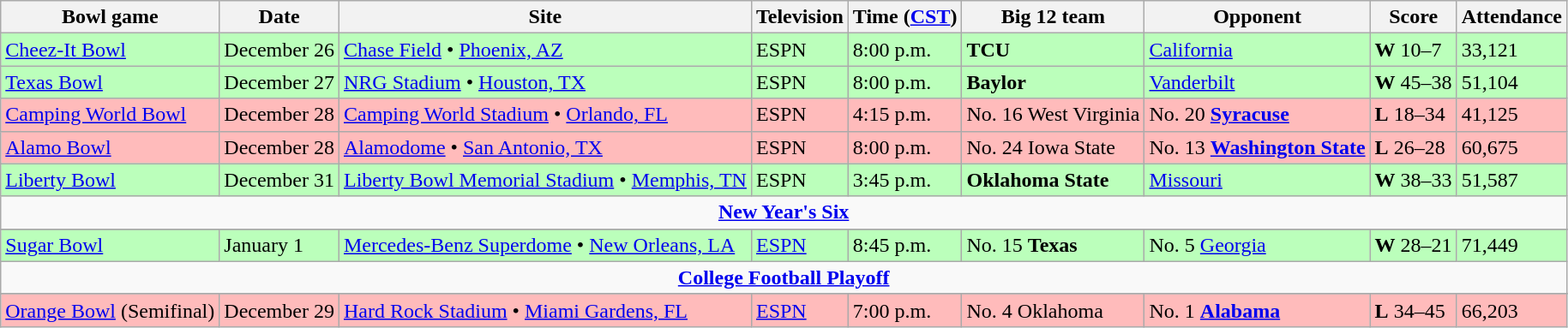<table class="wikitable">
<tr>
<th>Bowl game</th>
<th>Date</th>
<th>Site</th>
<th>Television</th>
<th>Time (<a href='#'>CST</a>)</th>
<th>Big 12 team</th>
<th>Opponent</th>
<th>Score</th>
<th>Attendance</th>
</tr>
<tr style="background:#bfb;">
<td><a href='#'>Cheez-It Bowl</a></td>
<td>December 26</td>
<td><a href='#'>Chase Field</a> • <a href='#'>Phoenix, AZ</a></td>
<td>ESPN</td>
<td>8:00 p.m.</td>
<td><strong>TCU</strong></td>
<td><a href='#'>California</a></td>
<td><strong>W</strong> 10–7</td>
<td>33,121</td>
</tr>
<tr style="background:#bfb;">
<td><a href='#'>Texas Bowl</a></td>
<td>December 27</td>
<td><a href='#'>NRG Stadium</a> • <a href='#'>Houston, TX</a></td>
<td>ESPN</td>
<td>8:00 p.m.</td>
<td><strong>Baylor</strong></td>
<td><a href='#'>Vanderbilt</a></td>
<td><strong>W</strong> 45–38</td>
<td>51,104</td>
</tr>
<tr style="background:#fbb;">
<td><a href='#'>Camping World Bowl</a></td>
<td>December 28</td>
<td><a href='#'>Camping World Stadium</a> • <a href='#'>Orlando, FL</a></td>
<td>ESPN</td>
<td>4:15 p.m.</td>
<td>No. 16 West Virginia</td>
<td>No. 20 <strong><a href='#'>Syracuse</a></strong></td>
<td><strong>L</strong> 18–34</td>
<td>41,125</td>
</tr>
<tr style="background:#fbb;">
<td><a href='#'>Alamo Bowl</a></td>
<td>December 28</td>
<td><a href='#'>Alamodome</a> • <a href='#'>San Antonio, TX</a></td>
<td>ESPN</td>
<td>8:00 p.m.</td>
<td>No. 24 Iowa State</td>
<td>No. 13 <strong><a href='#'>Washington State</a></strong></td>
<td><strong>L</strong> 26–28</td>
<td>60,675</td>
</tr>
<tr style="background:#bfb;">
<td><a href='#'>Liberty Bowl</a></td>
<td>December 31</td>
<td><a href='#'>Liberty Bowl Memorial Stadium</a> • <a href='#'>Memphis, TN</a></td>
<td>ESPN</td>
<td>3:45 p.m.</td>
<td><strong>Oklahoma State</strong></td>
<td><a href='#'>Missouri</a></td>
<td><strong>W</strong> 38–33</td>
<td>51,587</td>
</tr>
<tr>
<td colspan="9" style="text-align:center;"><strong><a href='#'>New Year's Six</a></strong></td>
</tr>
<tr>
</tr>
<tr style="background:#bfb;">
<td><a href='#'>Sugar Bowl</a></td>
<td>January 1</td>
<td><a href='#'>Mercedes-Benz Superdome</a> • <a href='#'>New Orleans, LA</a></td>
<td><a href='#'>ESPN</a></td>
<td>8:45 p.m.</td>
<td>No. 15 <strong>Texas</strong></td>
<td>No. 5 <a href='#'>Georgia</a></td>
<td><strong>W</strong> 28–21</td>
<td>71,449</td>
</tr>
<tr>
<td colspan="9" style="text-align:center;"><strong><a href='#'>College Football Playoff</a></strong></td>
</tr>
<tr>
</tr>
<tr style="background:#fbb;">
<td><a href='#'>Orange Bowl</a> (Semifinal)</td>
<td>December 29</td>
<td><a href='#'>Hard Rock Stadium</a> • <a href='#'>Miami Gardens, FL</a></td>
<td><a href='#'>ESPN</a></td>
<td>7:00 p.m.</td>
<td>No. 4 Oklahoma</td>
<td>No. 1 <strong><a href='#'>Alabama</a></strong></td>
<td><strong>L</strong> 34–45</td>
<td>66,203<br></td>
</tr>
</table>
